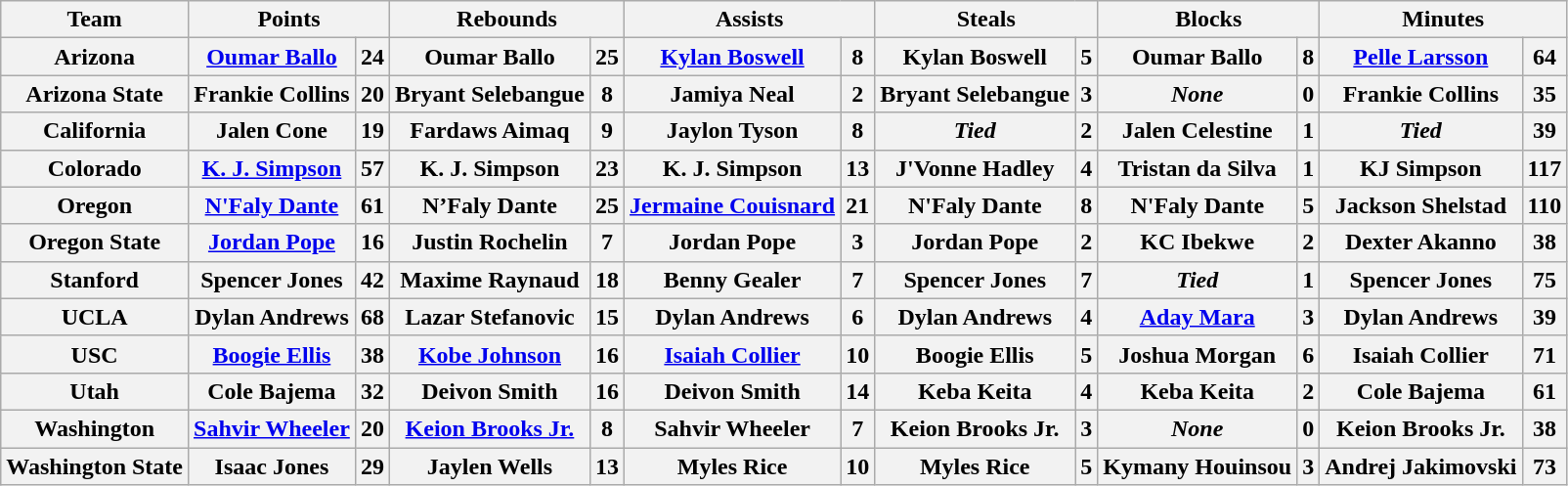<table class="wikitable" style="text-align:center">
<tr>
<th>Team</th>
<th colspan=2>Points</th>
<th colspan=2>Rebounds</th>
<th colspan=2>Assists</th>
<th colspan=2>Steals</th>
<th colspan=2>Blocks</th>
<th colspan=2>Minutes</th>
</tr>
<tr>
<th style=>Arizona</th>
<th><a href='#'>Oumar Ballo</a></th>
<th>24</th>
<th>Oumar Ballo</th>
<th>25</th>
<th><a href='#'>Kylan Boswell</a></th>
<th>8</th>
<th>Kylan Boswell</th>
<th>5</th>
<th>Oumar Ballo</th>
<th>8</th>
<th><a href='#'>Pelle Larsson</a></th>
<th>64</th>
</tr>
<tr>
<th style=>Arizona State</th>
<th>Frankie Collins</th>
<th>20</th>
<th>Bryant Selebangue</th>
<th>8</th>
<th>Jamiya Neal</th>
<th>2</th>
<th>Bryant Selebangue</th>
<th>3</th>
<th><em>None</em></th>
<th>0</th>
<th>Frankie Collins</th>
<th>35</th>
</tr>
<tr>
<th style=>California</th>
<th>Jalen Cone</th>
<th>19</th>
<th>Fardaws Aimaq</th>
<th>9</th>
<th>Jaylon Tyson</th>
<th>8</th>
<th><em>Tied</em></th>
<th>2</th>
<th>Jalen Celestine</th>
<th>1</th>
<th><em>Tied</em></th>
<th>39</th>
</tr>
<tr>
<th style=>Colorado</th>
<th><a href='#'>K. J. Simpson</a></th>
<th>57</th>
<th>K. J. Simpson</th>
<th>23</th>
<th>K. J. Simpson</th>
<th>13</th>
<th>J'Vonne Hadley</th>
<th>4</th>
<th>Tristan da Silva</th>
<th>1</th>
<th>KJ Simpson</th>
<th>117</th>
</tr>
<tr>
<th style=>Oregon</th>
<th><a href='#'>N'Faly Dante</a></th>
<th>61</th>
<th>N’Faly Dante</th>
<th>25</th>
<th><a href='#'>Jermaine Couisnard</a></th>
<th>21</th>
<th>N'Faly Dante</th>
<th>8</th>
<th>N'Faly Dante</th>
<th>5</th>
<th>Jackson Shelstad</th>
<th>110</th>
</tr>
<tr>
<th style=>Oregon State</th>
<th><a href='#'>Jordan Pope</a></th>
<th>16</th>
<th>Justin Rochelin</th>
<th>7</th>
<th>Jordan Pope</th>
<th>3</th>
<th>Jordan Pope</th>
<th>2</th>
<th>KC Ibekwe</th>
<th>2</th>
<th>Dexter Akanno</th>
<th>38</th>
</tr>
<tr>
<th style=>Stanford</th>
<th>Spencer Jones</th>
<th>42</th>
<th>Maxime Raynaud</th>
<th>18</th>
<th>Benny Gealer</th>
<th>7</th>
<th>Spencer Jones</th>
<th>7</th>
<th><em>Tied</em></th>
<th>1</th>
<th>Spencer Jones</th>
<th>75</th>
</tr>
<tr>
<th style=>UCLA</th>
<th>Dylan Andrews</th>
<th>68</th>
<th>Lazar Stefanovic</th>
<th>15</th>
<th>Dylan Andrews</th>
<th>6</th>
<th>Dylan Andrews</th>
<th>4</th>
<th><a href='#'>Aday Mara</a></th>
<th>3</th>
<th>Dylan Andrews</th>
<th>39</th>
</tr>
<tr>
<th style=>USC</th>
<th><a href='#'>Boogie Ellis</a></th>
<th>38</th>
<th><a href='#'>Kobe Johnson</a></th>
<th>16</th>
<th><a href='#'>Isaiah Collier</a></th>
<th>10</th>
<th>Boogie Ellis</th>
<th>5</th>
<th>Joshua Morgan</th>
<th>6</th>
<th>Isaiah Collier</th>
<th>71</th>
</tr>
<tr>
<th style=>Utah</th>
<th>Cole Bajema</th>
<th>32</th>
<th>Deivon Smith</th>
<th>16</th>
<th>Deivon Smith</th>
<th>14</th>
<th>Keba Keita</th>
<th>4</th>
<th>Keba Keita</th>
<th>2</th>
<th>Cole Bajema</th>
<th>61</th>
</tr>
<tr>
<th style=>Washington</th>
<th><a href='#'>Sahvir Wheeler</a></th>
<th>20</th>
<th><a href='#'>Keion Brooks Jr.</a></th>
<th>8</th>
<th>Sahvir Wheeler</th>
<th>7</th>
<th>Keion Brooks Jr.</th>
<th>3</th>
<th><em>None</em></th>
<th>0</th>
<th>Keion Brooks Jr.</th>
<th>38</th>
</tr>
<tr>
<th style=>Washington State</th>
<th>Isaac Jones</th>
<th>29</th>
<th>Jaylen Wells</th>
<th>13</th>
<th>Myles Rice</th>
<th>10</th>
<th>Myles Rice</th>
<th>5</th>
<th>Kymany Houinsou</th>
<th>3</th>
<th>Andrej Jakimovski</th>
<th>73</th>
</tr>
</table>
